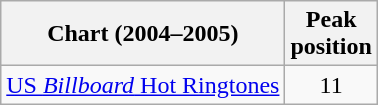<table class="wikitable sortable">
<tr>
<th>Chart (2004–2005)</th>
<th style="text-align:center;">Peak<br>position</th>
</tr>
<tr>
<td><a href='#'>US <em>Billboard</em> Hot Ringtones</a></td>
<td style="text-align:center;">11</td>
</tr>
</table>
